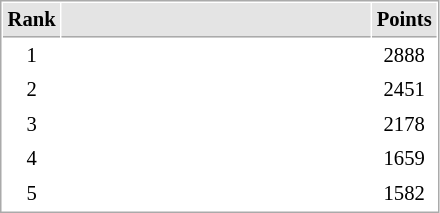<table cellspacing="1" cellpadding="3" style="border:1px solid #aaa; font-size:86%;">
<tr style="background:#e4e4e4;">
<th style="border-bottom:1px solid #aaa; width:10px;">Rank</th>
<th style="border-bottom:1px solid #aaa; width:200px;"></th>
<th style="border-bottom:1px solid #aaa; width:20px;">Points</th>
</tr>
<tr>
<td align=center>1</td>
<td></td>
<td align=center>2888</td>
</tr>
<tr>
<td align=center>2</td>
<td></td>
<td align=center>2451</td>
</tr>
<tr>
<td align=center>3</td>
<td></td>
<td align=center>2178</td>
</tr>
<tr>
<td align=center>4</td>
<td></td>
<td align=center>1659</td>
</tr>
<tr>
<td align=center>5</td>
<td></td>
<td align=center>1582</td>
</tr>
</table>
